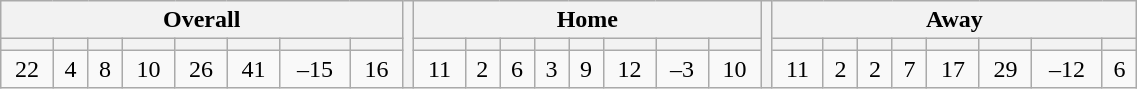<table class="wikitable" style="text-align: center; width:60%">
<tr>
<th colspan="8">Overall</th>
<th rowspan="3" width="1%"></th>
<th colspan="8">Home</th>
<th rowspan="3" width="1%"></th>
<th colspan="8">Away</th>
</tr>
<tr>
<th></th>
<th></th>
<th></th>
<th></th>
<th></th>
<th></th>
<th></th>
<th></th>
<th></th>
<th></th>
<th></th>
<th></th>
<th></th>
<th></th>
<th></th>
<th></th>
<th></th>
<th></th>
<th></th>
<th></th>
<th></th>
<th></th>
<th></th>
<th></th>
</tr>
<tr>
<td>22</td>
<td>4</td>
<td>8</td>
<td>10</td>
<td>26</td>
<td>41</td>
<td>–15</td>
<td>16</td>
<td>11</td>
<td>2</td>
<td>6</td>
<td>3</td>
<td>9</td>
<td>12</td>
<td>–3</td>
<td>10</td>
<td>11</td>
<td>2</td>
<td>2</td>
<td>7</td>
<td>17</td>
<td>29</td>
<td>–12</td>
<td>6</td>
</tr>
</table>
